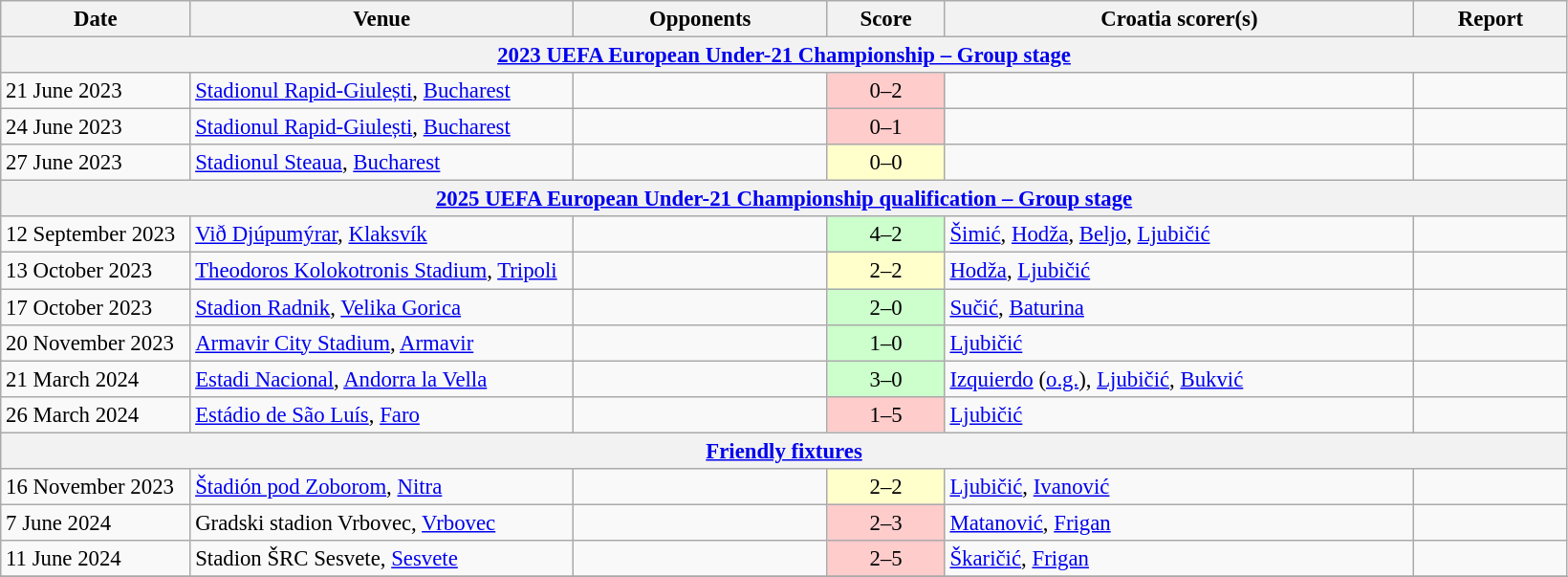<table class="wikitable" style="font-size:95%;">
<tr>
<th width=125>Date</th>
<th width=260>Venue</th>
<th width=170>Opponents</th>
<th width= 75>Score</th>
<th width=320>Croatia scorer(s)</th>
<th width=100>Report</th>
</tr>
<tr>
<th colspan=7><a href='#'>2023 UEFA European Under-21 Championship – Group stage</a></th>
</tr>
<tr>
<td>21 June 2023</td>
<td><a href='#'>Stadionul Rapid-Giulești</a>, <a href='#'>Bucharest</a></td>
<td></td>
<td align="center" bgcolor="#FFCCCC">0–2</td>
<td></td>
<td></td>
</tr>
<tr>
<td>24 June 2023</td>
<td><a href='#'>Stadionul Rapid-Giulești</a>, <a href='#'>Bucharest</a></td>
<td></td>
<td align="center" bgcolor="#FFCCCC">0–1</td>
<td></td>
<td></td>
</tr>
<tr>
<td>27 June 2023</td>
<td><a href='#'>Stadionul Steaua</a>, <a href='#'>Bucharest</a></td>
<td></td>
<td align=center bgcolor=#FFFFCC>0–0</td>
<td></td>
<td></td>
</tr>
<tr>
<th colspan=7><a href='#'>2025 UEFA European Under-21 Championship qualification – Group stage</a></th>
</tr>
<tr>
<td>12 September 2023</td>
<td><a href='#'>Við Djúpumýrar</a>, <a href='#'>Klaksvík</a></td>
<td></td>
<td align=center bgcolor=#CCFFCC>4–2</td>
<td><a href='#'>Šimić</a>, <a href='#'>Hodža</a>, <a href='#'>Beljo</a>, <a href='#'>Ljubičić</a></td>
<td></td>
</tr>
<tr>
<td>13 October 2023</td>
<td><a href='#'>Theodoros Kolokotronis Stadium</a>, <a href='#'>Tripoli</a></td>
<td></td>
<td align=center bgcolor=#FFFFCC>2–2</td>
<td><a href='#'>Hodža</a>, <a href='#'>Ljubičić</a></td>
<td></td>
</tr>
<tr>
<td>17 October 2023</td>
<td><a href='#'>Stadion Radnik</a>, <a href='#'>Velika Gorica</a></td>
<td></td>
<td align=center bgcolor=#CCFFCC>2–0</td>
<td><a href='#'>Sučić</a>, <a href='#'>Baturina</a></td>
<td></td>
</tr>
<tr>
<td>20 November 2023</td>
<td><a href='#'>Armavir City Stadium</a>, <a href='#'>Armavir</a></td>
<td></td>
<td align=center bgcolor=#CCFFCC>1–0</td>
<td><a href='#'>Ljubičić</a></td>
<td></td>
</tr>
<tr>
<td>21 March 2024</td>
<td><a href='#'>Estadi Nacional</a>, <a href='#'>Andorra la Vella</a></td>
<td></td>
<td align=center bgcolor=#CCFFCC>3–0</td>
<td><a href='#'>Izquierdo</a> (<a href='#'>o.g.</a>), <a href='#'>Ljubičić</a>, <a href='#'>Bukvić</a></td>
<td></td>
</tr>
<tr>
<td>26 March 2024</td>
<td><a href='#'>Estádio de São Luís</a>, <a href='#'>Faro</a></td>
<td></td>
<td align="center" bgcolor="#FFCCCC">1–5</td>
<td><a href='#'>Ljubičić</a></td>
<td></td>
</tr>
<tr>
<th colspan=7><a href='#'>Friendly fixtures</a></th>
</tr>
<tr>
<td>16 November 2023</td>
<td><a href='#'>Štadión pod Zoborom</a>, <a href='#'>Nitra</a></td>
<td></td>
<td align=center bgcolor=#FFFFCC>2–2</td>
<td><a href='#'>Ljubičić</a>, <a href='#'>Ivanović</a></td>
<td></td>
</tr>
<tr>
<td>7 June 2024</td>
<td>Gradski stadion Vrbovec, <a href='#'>Vrbovec</a></td>
<td></td>
<td align="center" bgcolor="#FFCCCC">2–3</td>
<td><a href='#'>Matanović</a>, <a href='#'>Frigan</a></td>
<td></td>
</tr>
<tr>
<td>11 June 2024</td>
<td>Stadion ŠRC Sesvete, <a href='#'>Sesvete</a></td>
<td></td>
<td align="center" bgcolor="#FFCCCC">2–5</td>
<td><a href='#'>Škaričić</a>, <a href='#'>Frigan</a></td>
<td></td>
</tr>
<tr>
</tr>
</table>
